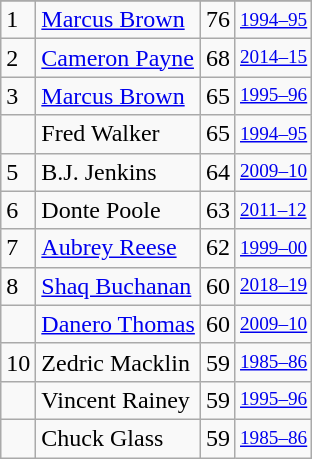<table class="wikitable">
<tr>
</tr>
<tr>
<td>1</td>
<td><a href='#'>Marcus Brown</a></td>
<td>76</td>
<td style="font-size:80%;"><a href='#'>1994–95</a></td>
</tr>
<tr>
<td>2</td>
<td><a href='#'>Cameron Payne</a></td>
<td>68</td>
<td style="font-size:80%;"><a href='#'>2014–15</a></td>
</tr>
<tr>
<td>3</td>
<td><a href='#'>Marcus Brown</a></td>
<td>65</td>
<td style="font-size:80%;"><a href='#'>1995–96</a></td>
</tr>
<tr>
<td></td>
<td>Fred Walker</td>
<td>65</td>
<td style="font-size:80%;"><a href='#'>1994–95</a></td>
</tr>
<tr>
<td>5</td>
<td>B.J. Jenkins</td>
<td>64</td>
<td style="font-size:80%;"><a href='#'>2009–10</a></td>
</tr>
<tr>
<td>6</td>
<td>Donte Poole</td>
<td>63</td>
<td style="font-size:80%;"><a href='#'>2011–12</a></td>
</tr>
<tr>
<td>7</td>
<td><a href='#'>Aubrey Reese</a></td>
<td>62</td>
<td style="font-size:80%;"><a href='#'>1999–00</a></td>
</tr>
<tr>
<td>8</td>
<td><a href='#'>Shaq Buchanan</a></td>
<td>60</td>
<td style="font-size:80%;"><a href='#'>2018–19</a></td>
</tr>
<tr>
<td></td>
<td><a href='#'>Danero Thomas</a></td>
<td>60</td>
<td style="font-size:80%;"><a href='#'>2009–10</a></td>
</tr>
<tr>
<td>10</td>
<td>Zedric Macklin</td>
<td>59</td>
<td style="font-size:80%;"><a href='#'>1985–86</a></td>
</tr>
<tr>
<td></td>
<td>Vincent Rainey</td>
<td>59</td>
<td style="font-size:80%;"><a href='#'>1995–96</a></td>
</tr>
<tr>
<td></td>
<td>Chuck Glass</td>
<td>59</td>
<td style="font-size:80%;"><a href='#'>1985–86</a></td>
</tr>
</table>
